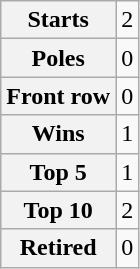<table class="wikitable" style="text-align:center">
<tr>
<th>Starts</th>
<td>2</td>
</tr>
<tr>
<th>Poles</th>
<td>0</td>
</tr>
<tr>
<th>Front row</th>
<td>0</td>
</tr>
<tr>
<th>Wins</th>
<td>1</td>
</tr>
<tr>
<th>Top 5</th>
<td>1</td>
</tr>
<tr>
<th>Top 10</th>
<td>2</td>
</tr>
<tr>
<th>Retired</th>
<td>0</td>
</tr>
</table>
